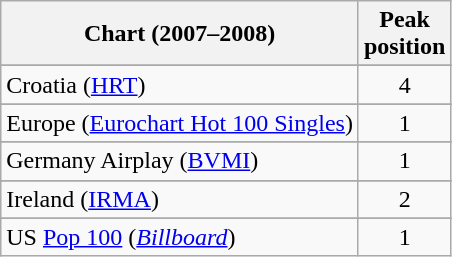<table class="wikitable sortable">
<tr>
<th>Chart (2007–2008)</th>
<th>Peak<br>position</th>
</tr>
<tr>
</tr>
<tr>
</tr>
<tr>
</tr>
<tr>
</tr>
<tr>
</tr>
<tr>
<td>Croatia (<a href='#'>HRT</a>)</td>
<td align="center">4</td>
</tr>
<tr>
</tr>
<tr>
</tr>
<tr>
<td>Europe (<a href='#'>Eurochart Hot 100 Singles</a>)</td>
<td style="text-align:center;">1</td>
</tr>
<tr>
</tr>
<tr>
</tr>
<tr>
<td>Germany Airplay (<a href='#'>BVMI</a>)</td>
<td style="text-align:center;">1</td>
</tr>
<tr>
</tr>
<tr>
<td>Ireland (<a href='#'>IRMA</a>)</td>
<td style="text-align:center;">2</td>
</tr>
<tr>
</tr>
<tr>
</tr>
<tr>
</tr>
<tr>
</tr>
<tr>
</tr>
<tr>
</tr>
<tr>
</tr>
<tr>
</tr>
<tr>
</tr>
<tr>
</tr>
<tr>
</tr>
<tr>
</tr>
<tr>
</tr>
<tr>
</tr>
<tr>
<td>US <a href='#'>Pop 100</a> (<em><a href='#'>Billboard</a></em>)</td>
<td style="text-align:center;">1</td>
</tr>
</table>
